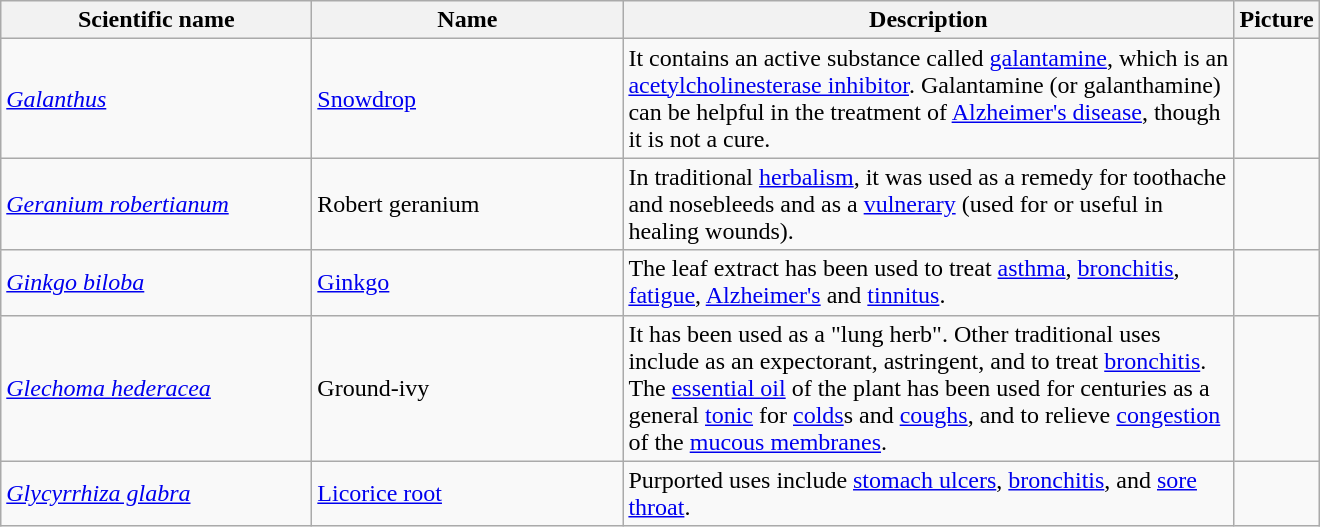<table class="wikitable sortable">
<tr>
<th width=200px>Scientific name</th>
<th width=200px>Name</th>
<th width=400px>Description</th>
<th>Picture</th>
</tr>
<tr>
<td><em><a href='#'>Galanthus</a></em></td>
<td><a href='#'>Snowdrop</a></td>
<td>It contains an active substance called <a href='#'>galantamine</a>, which is an <a href='#'>acetylcholinesterase inhibitor</a>. Galantamine (or galanthamine) can be helpful in the treatment of <a href='#'>Alzheimer's disease</a>, though it is not a cure.</td>
<td></td>
</tr>
<tr>
<td><em><a href='#'>Geranium robertianum</a></em></td>
<td>Robert geranium</td>
<td>In traditional <a href='#'>herbalism</a>, it was used as a remedy for toothache and nosebleeds and as a <a href='#'>vulnerary</a> (used for or useful in healing wounds).</td>
<td></td>
</tr>
<tr>
<td><em><a href='#'>Ginkgo biloba</a></em></td>
<td><a href='#'>Ginkgo</a></td>
<td>The leaf extract has been used to treat <a href='#'>asthma</a>, <a href='#'>bronchitis</a>, <a href='#'>fatigue</a>, <a href='#'>Alzheimer's</a> and <a href='#'>tinnitus</a>.</td>
<td></td>
</tr>
<tr>
<td><em><a href='#'>Glechoma hederacea</a></em></td>
<td>Ground-ivy</td>
<td>It has been used as a "lung herb". Other traditional uses include as an expectorant, astringent, and to treat <a href='#'>bronchitis</a>. The <a href='#'>essential oil</a> of the plant has been used for centuries as a general <a href='#'>tonic</a> for <a href='#'>colds</a>s and <a href='#'>coughs</a>, and to relieve <a href='#'>congestion</a> of the <a href='#'>mucous membranes</a>.</td>
<td></td>
</tr>
<tr>
<td><em><a href='#'>Glycyrrhiza glabra</a></em></td>
<td><a href='#'>Licorice root</a></td>
<td>Purported uses include <a href='#'>stomach ulcers</a>, <a href='#'>bronchitis</a>, and <a href='#'>sore throat</a>.</td>
<td></td>
</tr>
</table>
